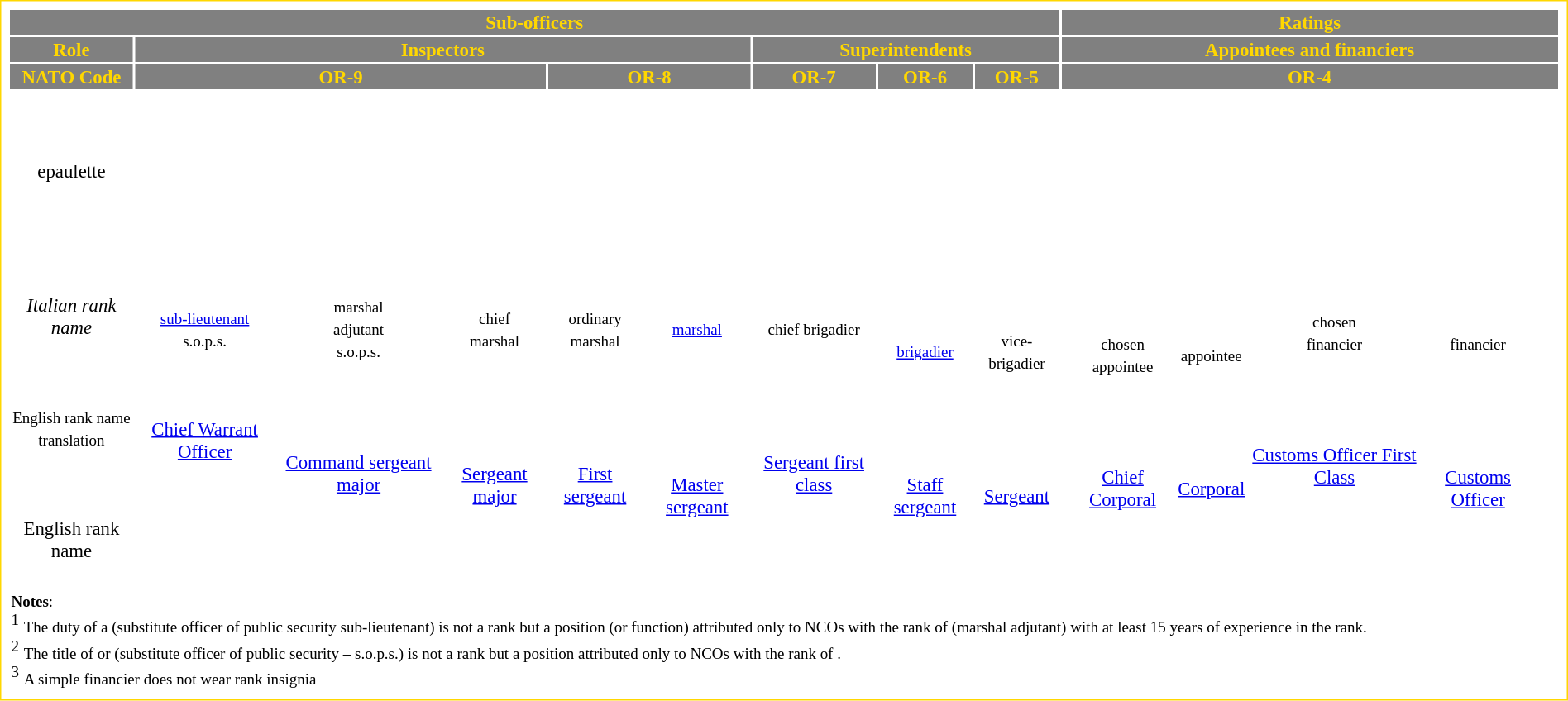<table width="100%" style="border:1px solid #FFD700; background-color:#FFFFFF; padding:5px; font-size:95%; margin: 0px 12px 12px 0px;">
<tr bgcolor="#808080" style="color: #FFD700">
<th colspan="20">Sub-officers</th>
<th colspan="2">Ratings</th>
</tr>
<tr bgcolor="#808080" style="color: #FFD700">
<th>Role</th>
<th colspan="10">Inspectors</th>
<th colspan=9>Superintendents</th>
<th colspan=2>Appointees and financiers</th>
</tr>
<tr bgcolor="#808080" style="color: #FFD700">
<th>NATO Code</th>
<th colspan=6>OR-9</th>
<th colspan=4>OR-8</th>
<th colspan=3>OR-7</th>
<th colspan=3>OR-6</th>
<th colspan=3>OR-5</th>
<th colspan=2>OR-4</th>
</tr>
<tr>
<td align="center" rowspan=2><br><br> <br>epaulette<br><br><br><br><br><br><em>Italian rank name</em><br><br><br><br><small>English rank name<br>translation</small><br><br><br><br>English rank name</td>
<td align="center" colspan=2></td>
<td align="center" colspan=2></td>
<td align="center" colspan=2></td>
<td align="center" colspan=2></td>
<td align="center" colspan=2></td>
<td align="center" colspan=3></td>
<td align="center" colspan=3></td>
<td align="center" colspan=3></td>
<td align="center" colspan=2><br><table style="background-color:#ffffff; padding:5px; margin: 0px 12px 12px 0px;">
<tr>
<td></td>
<td></td>
<td></td>
<td></td>
</tr>
</table>
</td>
</tr>
<tr>
<td align="center" colspan=2><br><br><small><a href='#'>sub-lieutenant</a><br>s.o.p.s.</small><br><br><br><br><a href='#'>Chief Warrant Officer</a></td>
<td align="center" colspan=2><br><br><small><br>marshal<br> adjutant<br>s.o.p.s.</small><br><br><br><br><br><a href='#'>Command sergeant major</a></td>
<td align="center" colspan=2><br><br><br><br><small>chief<br> marshal</small><br><br><br><br><br><br><a href='#'>Sergeant major</a></td>
<td align="center" colspan=2><br><br><br><br><small>ordinary<br>marshal</small><br><br><br><br><br><br><a href='#'>First sergeant</a></td>
<td align="center" colspan=2><br><br><br><br><br><small><a href='#'>marshal</a></small><br><br><br><br><br><br><br><a href='#'>Master sergeant</a></td>
<td align="center" colspan=3><br><br><br><br><small>chief brigadier</small><br><br><br><br><br><br><a href='#'>Sergeant first class</a></td>
<td align="center" colspan=3><br><br><br><br><br><br><small><a href='#'>brigadier</a></small><br><br><br><br><br><br><a href='#'>Staff sergeant</a></td>
<td align="center" colspan=3><br><br><br><br><br><small>vice-brigadier</small><br><br><br><br><br><br><a href='#'>Sergeant</a></td>
<td align="center" colspan=2><br><table style="background-color:#fffff; padding:5px; margin: 0px 12px 12px 0px;">
<tr>
<td align="center"><br><br><br><br><br><small>chosen<br>appointee<br></small><br><br><br><br><a href='#'>Chief Corporal</a></td>
<td align="center"><br><br><br><br><br><small>appointee</small><br><br><br><br><br><br><a href='#'>Corporal</a></td>
<td align="center"><br><br><br><small>chosen<br>financier</small><br><br><br><br><br><a href='#'>Customs Officer First Class</a></td>
<td align="center"><br><br><br><br><br><small>financier</small><br><br><br><br><br><br><a href='#'>Customs Officer</a></td>
</tr>
</table>
</td>
</tr>
<tr>
<td colspan="30"><br><small><strong>Notes</strong>:<br></small>
<sup>1</sup> <small>The duty of a  (substitute officer of public security sub-lieutenant) is not a rank but a position (or function) attributed only to NCOs with the rank of  (marshal adjutant) with at least 15 years of experience in the rank.</small><br><sup>2</sup> <small>The title of  or  (substitute officer of public security – s.o.p.s.) is not a rank but a position attributed only to NCOs with the rank of .</small><br><sup>3</sup> <small>A simple financier does not wear rank insignia</small></td>
</tr>
</table>
